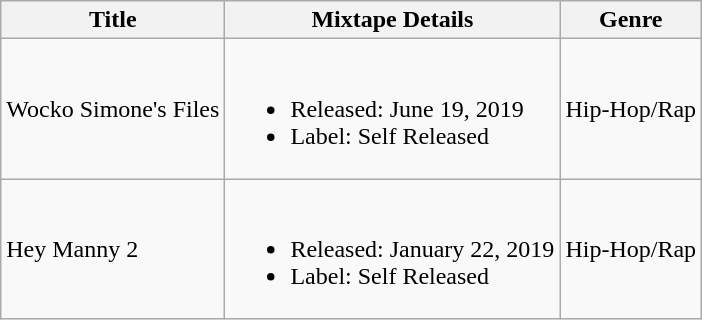<table class="wikitable sortable mw-collapsible">
<tr>
<th>Title</th>
<th>Mixtape Details</th>
<th>Genre</th>
</tr>
<tr>
<td>Wocko Simone's Files</td>
<td><br><ul><li>Released: June 19, 2019</li><li>Label: Self Released</li></ul></td>
<td>Hip-Hop/Rap</td>
</tr>
<tr>
<td>Hey Manny 2</td>
<td><br><ul><li>Released: January 22, 2019</li><li>Label: Self Released</li></ul></td>
<td>Hip-Hop/Rap</td>
</tr>
</table>
